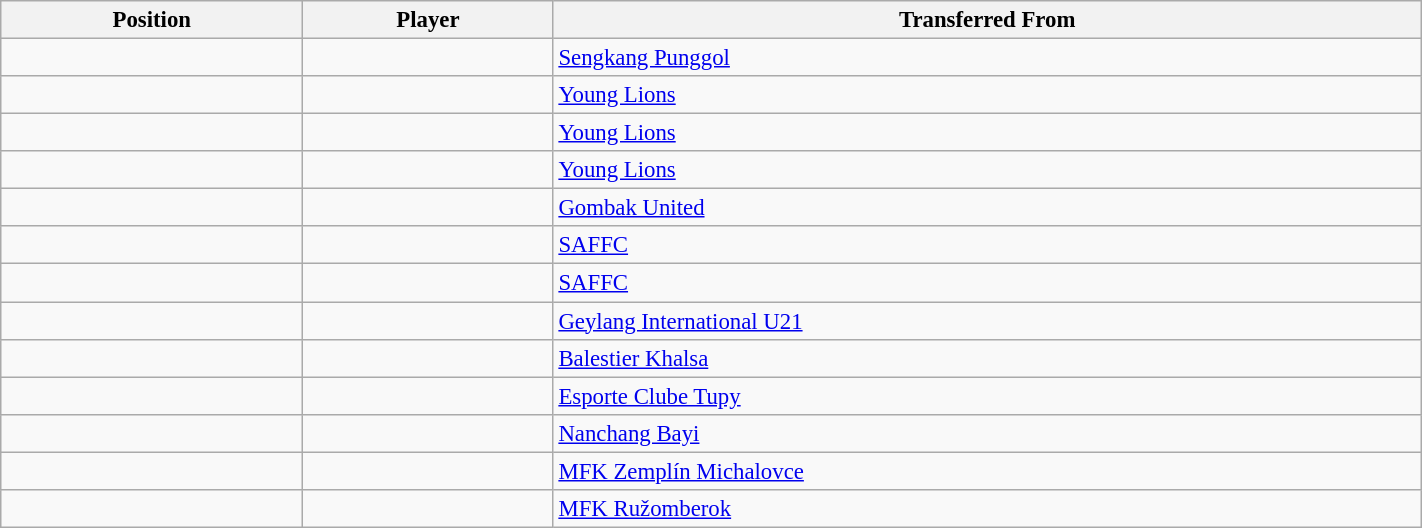<table class="wikitable sortable" style="width:75%; text-align:center; font-size:95%; text-align:left;">
<tr>
<th><strong>Position</strong></th>
<th><strong>Player</strong></th>
<th><strong>Transferred From</strong></th>
</tr>
<tr>
<td></td>
<td></td>
<td> <a href='#'>Sengkang Punggol</a></td>
</tr>
<tr>
<td></td>
<td></td>
<td> <a href='#'>Young Lions</a></td>
</tr>
<tr>
<td></td>
<td></td>
<td> <a href='#'>Young Lions</a></td>
</tr>
<tr>
<td></td>
<td></td>
<td> <a href='#'>Young Lions</a></td>
</tr>
<tr>
<td></td>
<td></td>
<td> <a href='#'>Gombak United</a></td>
</tr>
<tr>
<td></td>
<td></td>
<td> <a href='#'>SAFFC</a></td>
</tr>
<tr>
<td></td>
<td></td>
<td> <a href='#'>SAFFC</a></td>
</tr>
<tr>
<td></td>
<td></td>
<td> <a href='#'>Geylang International U21</a></td>
</tr>
<tr>
<td></td>
<td></td>
<td> <a href='#'>Balestier Khalsa</a></td>
</tr>
<tr>
<td></td>
<td></td>
<td> <a href='#'>Esporte Clube Tupy</a></td>
</tr>
<tr>
<td></td>
<td></td>
<td> <a href='#'>Nanchang Bayi</a></td>
</tr>
<tr>
<td></td>
<td></td>
<td> <a href='#'>MFK Zemplín Michalovce</a></td>
</tr>
<tr>
<td></td>
<td></td>
<td> <a href='#'>MFK Ružomberok</a></td>
</tr>
</table>
